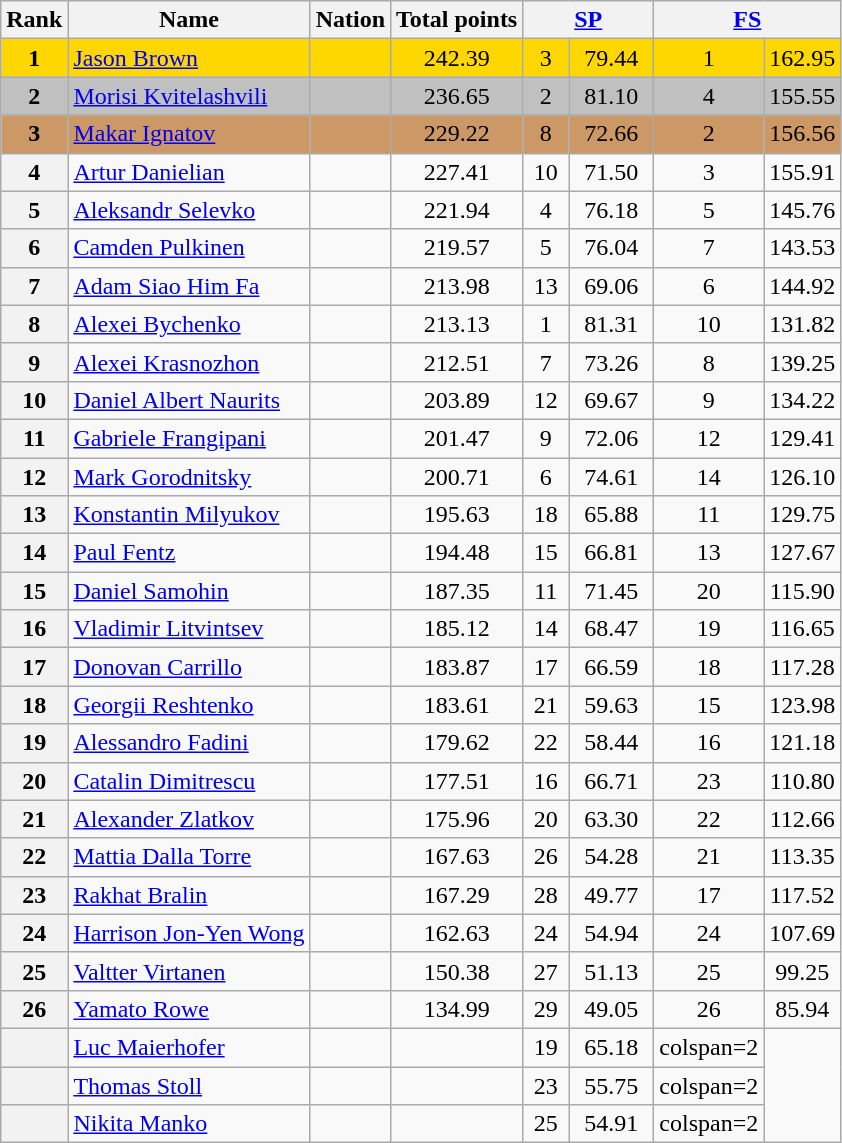<table class="wikitable sortable">
<tr>
<th>Rank</th>
<th>Name</th>
<th>Nation</th>
<th>Total points</th>
<th colspan="2" width="80px"><a href='#'>SP</a></th>
<th colspan="2" width="80px"><a href='#'>FS</a></th>
</tr>
<tr bgcolor="gold">
<td align="center"><strong>1</strong></td>
<td><a href='#'>Jason Brown</a></td>
<td></td>
<td align="center">242.39</td>
<td align="center">3</td>
<td align="center">79.44</td>
<td align="center">1</td>
<td align="center">162.95</td>
</tr>
<tr bgcolor="silver">
<td align="center"><strong>2</strong></td>
<td><a href='#'>Morisi Kvitelashvili</a></td>
<td></td>
<td align="center">236.65</td>
<td align="center">2</td>
<td align="center">81.10</td>
<td align="center">4</td>
<td align="center">155.55</td>
</tr>
<tr bgcolor="cc9966">
<td align="center"><strong>3</strong></td>
<td><a href='#'>Makar Ignatov</a></td>
<td></td>
<td align="center">229.22</td>
<td align="center">8</td>
<td align="center">72.66</td>
<td align="center">2</td>
<td align="center">156.56</td>
</tr>
<tr>
<th>4</th>
<td><a href='#'>Artur Danielian</a></td>
<td></td>
<td align="center">227.41</td>
<td align="center">10</td>
<td align="center">71.50</td>
<td align="center">3</td>
<td align="center">155.91</td>
</tr>
<tr>
<th>5</th>
<td><a href='#'>Aleksandr Selevko</a></td>
<td></td>
<td align="center">221.94</td>
<td align="center">4</td>
<td align="center">76.18</td>
<td align="center">5</td>
<td align="center">145.76</td>
</tr>
<tr>
<th>6</th>
<td><a href='#'>Camden Pulkinen</a></td>
<td></td>
<td align="center">219.57</td>
<td align="center">5</td>
<td align="center">76.04</td>
<td align="center">7</td>
<td align="center">143.53</td>
</tr>
<tr>
<th>7</th>
<td><a href='#'>Adam Siao Him Fa</a></td>
<td></td>
<td align="center">213.98</td>
<td align="center">13</td>
<td align="center">69.06</td>
<td align="center">6</td>
<td align="center">144.92</td>
</tr>
<tr>
<th>8</th>
<td><a href='#'>Alexei Bychenko</a></td>
<td></td>
<td align="center">213.13</td>
<td align="center">1</td>
<td align="center">81.31</td>
<td align="center">10</td>
<td align="center">131.82</td>
</tr>
<tr>
<th>9</th>
<td><a href='#'>Alexei Krasnozhon</a></td>
<td></td>
<td align="center">212.51</td>
<td align="center">7</td>
<td align="center">73.26</td>
<td align="center">8</td>
<td align="center">139.25</td>
</tr>
<tr>
<th>10</th>
<td><a href='#'>Daniel Albert Naurits</a></td>
<td></td>
<td align="center">203.89</td>
<td align="center">12</td>
<td align="center">69.67</td>
<td align="center">9</td>
<td align="center">134.22</td>
</tr>
<tr>
<th>11</th>
<td><a href='#'>Gabriele Frangipani</a></td>
<td></td>
<td align="center">201.47</td>
<td align="center">9</td>
<td align="center">72.06</td>
<td align="center">12</td>
<td align="center">129.41</td>
</tr>
<tr>
<th>12</th>
<td><a href='#'>Mark Gorodnitsky</a></td>
<td></td>
<td align="center">200.71</td>
<td align="center">6</td>
<td align="center">74.61</td>
<td align="center">14</td>
<td align="center">126.10</td>
</tr>
<tr>
<th>13</th>
<td><a href='#'>Konstantin Milyukov</a></td>
<td></td>
<td align="center">195.63</td>
<td align="center">18</td>
<td align="center">65.88</td>
<td align="center">11</td>
<td align="center">129.75</td>
</tr>
<tr>
<th>14</th>
<td><a href='#'>Paul Fentz</a></td>
<td></td>
<td align="center">194.48</td>
<td align="center">15</td>
<td align="center">66.81</td>
<td align="center">13</td>
<td align="center">127.67</td>
</tr>
<tr>
<th>15</th>
<td><a href='#'>Daniel Samohin</a></td>
<td></td>
<td align="center">187.35</td>
<td align="center">11</td>
<td align="center">71.45</td>
<td align="center">20</td>
<td align="center">115.90</td>
</tr>
<tr>
<th>16</th>
<td><a href='#'>Vladimir Litvintsev</a></td>
<td></td>
<td align="center">185.12</td>
<td align="center">14</td>
<td align="center">68.47</td>
<td align="center">19</td>
<td align="center">116.65</td>
</tr>
<tr>
<th>17</th>
<td><a href='#'>Donovan Carrillo</a></td>
<td></td>
<td align="center">183.87</td>
<td align="center">17</td>
<td align="center">66.59</td>
<td align="center">18</td>
<td align="center">117.28</td>
</tr>
<tr>
<th>18</th>
<td><a href='#'>Georgii Reshtenko</a></td>
<td></td>
<td align="center">183.61</td>
<td align="center">21</td>
<td align="center">59.63</td>
<td align="center">15</td>
<td align="center">123.98</td>
</tr>
<tr>
<th>19</th>
<td><a href='#'>Alessandro Fadini</a></td>
<td></td>
<td align="center">179.62</td>
<td align="center">22</td>
<td align="center">58.44</td>
<td align="center">16</td>
<td align="center">121.18</td>
</tr>
<tr>
<th>20</th>
<td><a href='#'>Catalin Dimitrescu</a></td>
<td></td>
<td align="center">177.51</td>
<td align="center">16</td>
<td align="center">66.71</td>
<td align="center">23</td>
<td align="center">110.80</td>
</tr>
<tr>
<th>21</th>
<td><a href='#'>Alexander Zlatkov</a></td>
<td></td>
<td align="center">175.96</td>
<td align="center">20</td>
<td align="center">63.30</td>
<td align="center">22</td>
<td align="center">112.66</td>
</tr>
<tr>
<th>22</th>
<td><a href='#'>Mattia Dalla Torre</a></td>
<td></td>
<td align="center">167.63</td>
<td align="center">26</td>
<td align="center">54.28</td>
<td align="center">21</td>
<td align="center">113.35</td>
</tr>
<tr>
<th>23</th>
<td><a href='#'>Rakhat Bralin</a></td>
<td></td>
<td align="center">167.29</td>
<td align="center">28</td>
<td align="center">49.77</td>
<td align="center">17</td>
<td align="center">117.52</td>
</tr>
<tr>
<th>24</th>
<td><a href='#'>Harrison Jon-Yen Wong</a></td>
<td></td>
<td align="center">162.63</td>
<td align="center">24</td>
<td align="center">54.94</td>
<td align="center">24</td>
<td align="center">107.69</td>
</tr>
<tr>
<th>25</th>
<td><a href='#'>Valtter Virtanen</a></td>
<td></td>
<td align="center">150.38</td>
<td align="center">27</td>
<td align="center">51.13</td>
<td align="center">25</td>
<td align="center">99.25</td>
</tr>
<tr>
<th>26</th>
<td><a href='#'>Yamato Rowe</a></td>
<td></td>
<td align="center">134.99</td>
<td align="center">29</td>
<td align="center">49.05</td>
<td align="center">26</td>
<td align="center">85.94</td>
</tr>
<tr>
<th></th>
<td><a href='#'>Luc Maierhofer</a></td>
<td></td>
<td></td>
<td align="center">19</td>
<td align="center">65.18</td>
<td>colspan=2 </td>
</tr>
<tr>
<th></th>
<td><a href='#'>Thomas Stoll</a></td>
<td></td>
<td></td>
<td align="center">23</td>
<td align="center">55.75</td>
<td>colspan=2 </td>
</tr>
<tr>
<th></th>
<td><a href='#'>Nikita Manko</a></td>
<td></td>
<td></td>
<td align="center">25</td>
<td align="center">54.91</td>
<td>colspan=2 </td>
</tr>
</table>
